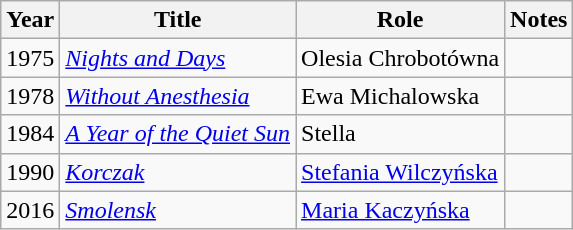<table class="wikitable sortable">
<tr>
<th>Year</th>
<th>Title</th>
<th>Role</th>
<th class=unsortable>Notes</th>
</tr>
<tr>
<td>1975</td>
<td><em><a href='#'>Nights and Days</a></em></td>
<td>Olesia Chrobotówna</td>
<td></td>
</tr>
<tr>
<td>1978</td>
<td><em><a href='#'>Without Anesthesia</a></em></td>
<td>Ewa Michalowska</td>
<td></td>
</tr>
<tr>
<td>1984</td>
<td><em><a href='#'>A Year of the Quiet Sun</a></em></td>
<td>Stella</td>
<td></td>
</tr>
<tr>
<td>1990</td>
<td><em><a href='#'>Korczak</a></em></td>
<td><a href='#'>Stefania Wilczyńska</a></td>
<td></td>
</tr>
<tr>
<td>2016</td>
<td><em><a href='#'>Smolensk</a></em></td>
<td><a href='#'>Maria Kaczyńska</a></td>
<td></td>
</tr>
</table>
